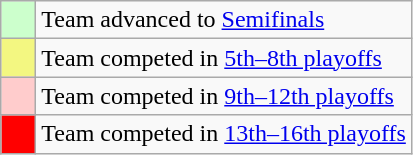<table class="wikitable">
<tr>
<td style="background: #ccffcc;">    </td>
<td>Team advanced to <a href='#'>Semifinals</a></td>
</tr>
<tr>
<td style="background: #F3F781;">    </td>
<td>Team competed in <a href='#'>5th–8th playoffs</a></td>
</tr>
<tr>
<td style="background: #ffcccc;">    </td>
<td>Team competed in <a href='#'>9th–12th playoffs</a></td>
</tr>
<tr>
<td style="background: #FF0000;">    </td>
<td>Team competed in <a href='#'>13th–16th playoffs</a></td>
</tr>
</table>
